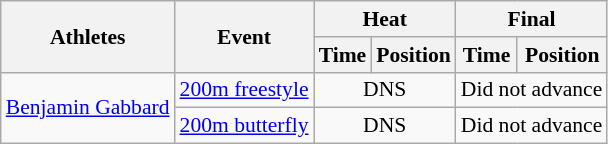<table class="wikitable" border="1" style="font-size:90%">
<tr>
<th rowspan=2>Athletes</th>
<th rowspan=2>Event</th>
<th colspan=2>Heat</th>
<th colspan=2>Final</th>
</tr>
<tr>
<th>Time</th>
<th>Position</th>
<th>Time</th>
<th>Position</th>
</tr>
<tr>
<td rowspan=2><a href='#'>Benjamin Gabbard</a></td>
<td><a href='#'>200m freestyle</a></td>
<td colspan="2" align=center>DNS</td>
<td colspan="2" align=center>Did not advance</td>
</tr>
<tr>
<td><a href='#'>200m butterfly</a></td>
<td colspan="2" align=center>DNS</td>
<td colspan="2" align=center>Did not advance</td>
</tr>
</table>
